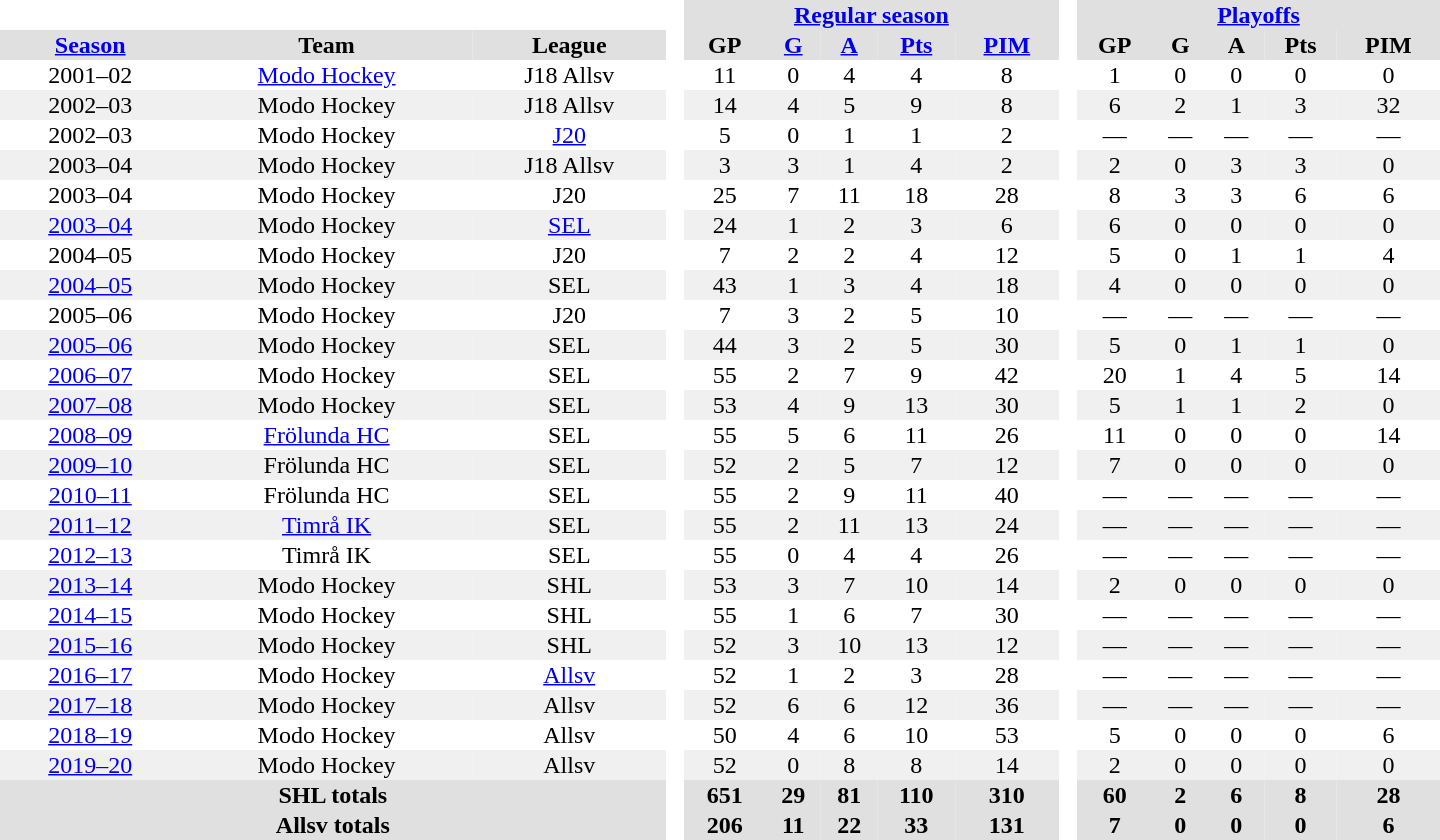<table border="0" cellpadding="1" cellspacing="0" ID="Table3" style="text-align:center; width:60em">
<tr bgcolor="#e0e0e0">
<th colspan="3" bgcolor="#ffffff"> </th>
<th rowspan="99" bgcolor="#ffffff"> </th>
<th colspan="5"><a href='#'>Regular season</a></th>
<th rowspan="99" bgcolor="#ffffff"> </th>
<th colspan="5"><a href='#'>Playoffs</a></th>
</tr>
<tr bgcolor="#e0e0e0">
<th><a href='#'>Season</a></th>
<th>Team</th>
<th>League</th>
<th>GP</th>
<th><a href='#'>G</a></th>
<th><a href='#'>A</a></th>
<th><a href='#'>Pts</a></th>
<th><a href='#'>PIM</a></th>
<th>GP</th>
<th>G</th>
<th>A</th>
<th>Pts</th>
<th>PIM</th>
</tr>
<tr>
<td>2001–02</td>
<td><a href='#'>Modo Hockey</a></td>
<td>J18 Allsv</td>
<td>11</td>
<td>0</td>
<td>4</td>
<td>4</td>
<td>8</td>
<td>1</td>
<td>0</td>
<td>0</td>
<td>0</td>
<td>0</td>
</tr>
<tr bgcolor="#f0f0f0">
<td>2002–03</td>
<td>Modo Hockey</td>
<td>J18 Allsv</td>
<td>14</td>
<td>4</td>
<td>5</td>
<td>9</td>
<td>8</td>
<td>6</td>
<td>2</td>
<td>1</td>
<td>3</td>
<td>32</td>
</tr>
<tr>
<td>2002–03</td>
<td>Modo Hockey</td>
<td><a href='#'>J20</a></td>
<td>5</td>
<td>0</td>
<td>1</td>
<td>1</td>
<td>2</td>
<td>—</td>
<td>—</td>
<td>—</td>
<td>—</td>
<td>—</td>
</tr>
<tr bgcolor="#f0f0f0">
<td>2003–04</td>
<td>Modo Hockey</td>
<td>J18 Allsv</td>
<td>3</td>
<td>3</td>
<td>1</td>
<td>4</td>
<td>2</td>
<td>2</td>
<td>0</td>
<td>3</td>
<td>3</td>
<td>0</td>
</tr>
<tr>
<td>2003–04</td>
<td>Modo Hockey</td>
<td>J20</td>
<td>25</td>
<td>7</td>
<td>11</td>
<td>18</td>
<td>28</td>
<td>8</td>
<td>3</td>
<td>3</td>
<td>6</td>
<td>6</td>
</tr>
<tr bgcolor="#f0f0f0">
<td><a href='#'>2003–04</a></td>
<td>Modo Hockey</td>
<td><a href='#'>SEL</a></td>
<td>24</td>
<td>1</td>
<td>2</td>
<td>3</td>
<td>6</td>
<td>6</td>
<td>0</td>
<td>0</td>
<td>0</td>
<td>0</td>
</tr>
<tr>
<td>2004–05</td>
<td>Modo Hockey</td>
<td>J20</td>
<td>7</td>
<td>2</td>
<td>2</td>
<td>4</td>
<td>12</td>
<td>5</td>
<td>0</td>
<td>1</td>
<td>1</td>
<td>4</td>
</tr>
<tr bgcolor="#f0f0f0">
<td><a href='#'>2004–05</a></td>
<td>Modo Hockey</td>
<td>SEL</td>
<td>43</td>
<td>1</td>
<td>3</td>
<td>4</td>
<td>18</td>
<td>4</td>
<td>0</td>
<td>0</td>
<td>0</td>
<td>0</td>
</tr>
<tr>
<td>2005–06</td>
<td>Modo Hockey</td>
<td>J20</td>
<td>7</td>
<td>3</td>
<td>2</td>
<td>5</td>
<td>10</td>
<td>—</td>
<td>—</td>
<td>—</td>
<td>—</td>
<td>—</td>
</tr>
<tr bgcolor="#f0f0f0">
<td><a href='#'>2005–06</a></td>
<td>Modo Hockey</td>
<td>SEL</td>
<td>44</td>
<td>3</td>
<td>2</td>
<td>5</td>
<td>30</td>
<td>5</td>
<td>0</td>
<td>1</td>
<td>1</td>
<td>0</td>
</tr>
<tr>
<td><a href='#'>2006–07</a></td>
<td>Modo Hockey</td>
<td>SEL</td>
<td>55</td>
<td>2</td>
<td>7</td>
<td>9</td>
<td>42</td>
<td>20</td>
<td>1</td>
<td>4</td>
<td>5</td>
<td>14</td>
</tr>
<tr bgcolor="#f0f0f0">
<td><a href='#'>2007–08</a></td>
<td>Modo Hockey</td>
<td>SEL</td>
<td>53</td>
<td>4</td>
<td>9</td>
<td>13</td>
<td>30</td>
<td>5</td>
<td>1</td>
<td>1</td>
<td>2</td>
<td>0</td>
</tr>
<tr>
<td><a href='#'>2008–09</a></td>
<td><a href='#'>Frölunda HC</a></td>
<td>SEL</td>
<td>55</td>
<td>5</td>
<td>6</td>
<td>11</td>
<td>26</td>
<td>11</td>
<td>0</td>
<td>0</td>
<td>0</td>
<td>14</td>
</tr>
<tr bgcolor="#f0f0f0">
<td><a href='#'>2009–10</a></td>
<td>Frölunda HC</td>
<td>SEL</td>
<td>52</td>
<td>2</td>
<td>5</td>
<td>7</td>
<td>12</td>
<td>7</td>
<td>0</td>
<td>0</td>
<td>0</td>
<td>0</td>
</tr>
<tr>
<td><a href='#'>2010–11</a></td>
<td>Frölunda HC</td>
<td>SEL</td>
<td>55</td>
<td>2</td>
<td>9</td>
<td>11</td>
<td>40</td>
<td>—</td>
<td>—</td>
<td>—</td>
<td>—</td>
<td>—</td>
</tr>
<tr bgcolor="#f0f0f0">
<td><a href='#'>2011–12</a></td>
<td><a href='#'>Timrå IK</a></td>
<td>SEL</td>
<td>55</td>
<td>2</td>
<td>11</td>
<td>13</td>
<td>24</td>
<td>—</td>
<td>—</td>
<td>—</td>
<td>—</td>
<td>—</td>
</tr>
<tr>
<td><a href='#'>2012–13</a></td>
<td>Timrå IK</td>
<td>SEL</td>
<td>55</td>
<td>0</td>
<td>4</td>
<td>4</td>
<td>26</td>
<td>—</td>
<td>—</td>
<td>—</td>
<td>—</td>
<td>—</td>
</tr>
<tr bgcolor="#f0f0f0">
<td><a href='#'>2013–14</a></td>
<td>Modo Hockey</td>
<td>SHL</td>
<td>53</td>
<td>3</td>
<td>7</td>
<td>10</td>
<td>14</td>
<td>2</td>
<td>0</td>
<td>0</td>
<td>0</td>
<td>0</td>
</tr>
<tr>
<td><a href='#'>2014–15</a></td>
<td>Modo Hockey</td>
<td>SHL</td>
<td>55</td>
<td>1</td>
<td>6</td>
<td>7</td>
<td>30</td>
<td>—</td>
<td>—</td>
<td>—</td>
<td>—</td>
<td>—</td>
</tr>
<tr bgcolor="#f0f0f0">
<td><a href='#'>2015–16</a></td>
<td>Modo Hockey</td>
<td>SHL</td>
<td>52</td>
<td>3</td>
<td>10</td>
<td>13</td>
<td>12</td>
<td>—</td>
<td>—</td>
<td>—</td>
<td>—</td>
<td>—</td>
</tr>
<tr>
<td><a href='#'>2016–17</a></td>
<td>Modo Hockey</td>
<td><a href='#'>Allsv</a></td>
<td>52</td>
<td>1</td>
<td>2</td>
<td>3</td>
<td>28</td>
<td>—</td>
<td>—</td>
<td>—</td>
<td>—</td>
<td>—</td>
</tr>
<tr bgcolor="#f0f0f0">
<td><a href='#'>2017–18</a></td>
<td>Modo Hockey</td>
<td>Allsv</td>
<td>52</td>
<td>6</td>
<td>6</td>
<td>12</td>
<td>36</td>
<td>—</td>
<td>—</td>
<td>—</td>
<td>—</td>
<td>—</td>
</tr>
<tr>
<td><a href='#'>2018–19</a></td>
<td>Modo Hockey</td>
<td>Allsv</td>
<td>50</td>
<td>4</td>
<td>6</td>
<td>10</td>
<td>53</td>
<td>5</td>
<td>0</td>
<td>0</td>
<td>0</td>
<td>6</td>
</tr>
<tr bgcolor="#f0f0f0">
<td><a href='#'>2019–20</a></td>
<td>Modo Hockey</td>
<td>Allsv</td>
<td>52</td>
<td>0</td>
<td>8</td>
<td>8</td>
<td>14</td>
<td>2</td>
<td>0</td>
<td>0</td>
<td>0</td>
<td>0</td>
</tr>
<tr bgcolor="#e0e0e0">
<th colspan="3">SHL totals</th>
<th>651</th>
<th>29</th>
<th>81</th>
<th>110</th>
<th>310</th>
<th>60</th>
<th>2</th>
<th>6</th>
<th>8</th>
<th>28</th>
</tr>
<tr bgcolor="#e0e0e0">
<th colspan="3">Allsv totals</th>
<th>206</th>
<th>11</th>
<th>22</th>
<th>33</th>
<th>131</th>
<th>7</th>
<th>0</th>
<th>0</th>
<th>0</th>
<th>6</th>
</tr>
</table>
